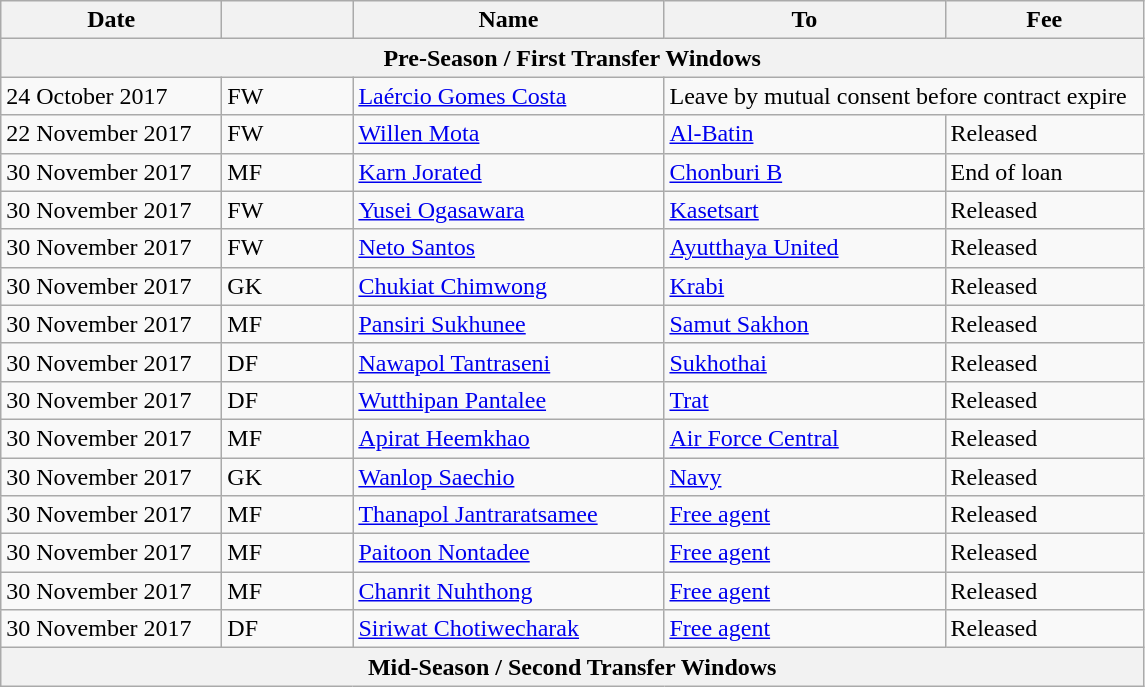<table class="wikitable">
<tr>
<th width=140px>Date</th>
<th width=80px></th>
<th width=200px>Name</th>
<th width=180px>To</th>
<th width=125px>Fee</th>
</tr>
<tr>
<th colspan=5>Pre-Season / First Transfer Windows</th>
</tr>
<tr>
<td>24 October 2017</td>
<td>FW</td>
<td> <a href='#'>Laércio Gomes Costa</a></td>
<td colspan="2">Leave by mutual consent before contract expire </td>
</tr>
<tr>
<td>22 November 2017</td>
<td>FW</td>
<td> <a href='#'>Willen Mota</a></td>
<td> <a href='#'>Al-Batin</a></td>
<td>Released</td>
</tr>
<tr>
<td>30 November 2017</td>
<td>MF</td>
<td> <a href='#'>Karn Jorated</a></td>
<td> <a href='#'>Chonburi B</a></td>
<td>End of loan</td>
</tr>
<tr>
<td>30 November 2017</td>
<td>FW</td>
<td> <a href='#'>Yusei Ogasawara</a></td>
<td> <a href='#'>Kasetsart</a></td>
<td>Released</td>
</tr>
<tr>
<td>30 November 2017</td>
<td>FW</td>
<td> <a href='#'>Neto Santos</a></td>
<td> <a href='#'>Ayutthaya United</a></td>
<td>Released</td>
</tr>
<tr>
<td>30 November 2017</td>
<td>GK</td>
<td> <a href='#'>Chukiat Chimwong</a></td>
<td> <a href='#'>Krabi</a></td>
<td>Released</td>
</tr>
<tr>
<td>30 November 2017</td>
<td>MF</td>
<td> <a href='#'>Pansiri Sukhunee</a></td>
<td> <a href='#'>Samut Sakhon</a></td>
<td>Released</td>
</tr>
<tr>
<td>30 November 2017</td>
<td>DF</td>
<td> <a href='#'>Nawapol Tantraseni</a></td>
<td> <a href='#'>Sukhothai</a></td>
<td>Released</td>
</tr>
<tr>
<td>30 November 2017</td>
<td>DF</td>
<td> <a href='#'>Wutthipan Pantalee</a></td>
<td> <a href='#'>Trat</a></td>
<td>Released</td>
</tr>
<tr>
<td>30 November 2017</td>
<td>MF</td>
<td> <a href='#'>Apirat Heemkhao</a></td>
<td> <a href='#'>Air Force Central</a></td>
<td>Released </td>
</tr>
<tr>
<td>30 November 2017</td>
<td>GK</td>
<td> <a href='#'>Wanlop Saechio</a></td>
<td> <a href='#'>Navy</a></td>
<td>Released</td>
</tr>
<tr>
<td>30 November 2017</td>
<td>MF</td>
<td> <a href='#'>Thanapol Jantraratsamee</a></td>
<td><a href='#'>Free agent</a></td>
<td>Released</td>
</tr>
<tr>
<td>30 November 2017</td>
<td>MF</td>
<td> <a href='#'>Paitoon Nontadee</a></td>
<td><a href='#'>Free agent</a></td>
<td>Released</td>
</tr>
<tr>
<td>30 November 2017</td>
<td>MF</td>
<td> <a href='#'>Chanrit Nuhthong</a></td>
<td><a href='#'>Free agent</a></td>
<td>Released</td>
</tr>
<tr>
<td>30 November 2017</td>
<td>DF</td>
<td> <a href='#'>Siriwat Chotiwecharak</a></td>
<td><a href='#'>Free agent</a></td>
<td>Released</td>
</tr>
<tr>
<th colspan=5>Mid-Season / Second Transfer Windows</th>
</tr>
</table>
